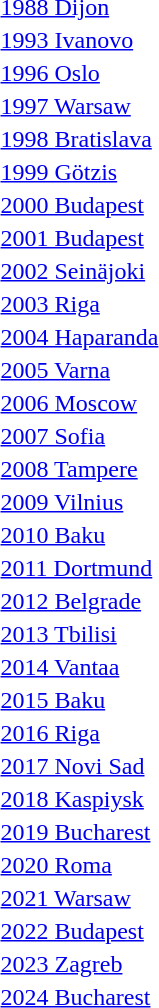<table>
<tr>
<td><a href='#'>1988 Dijon</a></td>
<td></td>
<td></td>
<td></td>
</tr>
<tr>
<td><a href='#'>1993 Ivanovo</a></td>
<td></td>
<td></td>
<td></td>
</tr>
<tr>
<td><a href='#'>1996 Oslo</a></td>
<td></td>
<td></td>
<td></td>
</tr>
<tr>
<td><a href='#'>1997 Warsaw</a></td>
<td></td>
<td></td>
<td></td>
</tr>
<tr>
<td><a href='#'>1998 Bratislava</a></td>
<td></td>
<td></td>
<td></td>
</tr>
<tr>
<td><a href='#'>1999 Götzis</a></td>
<td></td>
<td></td>
<td></td>
</tr>
<tr>
<td><a href='#'>2000 Budapest</a></td>
<td></td>
<td></td>
<td></td>
</tr>
<tr>
<td><a href='#'>2001 Budapest</a></td>
<td></td>
<td></td>
<td></td>
</tr>
<tr>
<td><a href='#'>2002 Seinäjoki</a></td>
<td></td>
<td></td>
<td></td>
</tr>
<tr>
<td><a href='#'>2003 Riga</a></td>
<td></td>
<td></td>
<td></td>
</tr>
<tr>
<td><a href='#'>2004 Haparanda</a></td>
<td></td>
<td></td>
<td></td>
</tr>
<tr>
<td rowspan=2><a href='#'>2005 Varna</a></td>
<td rowspan=2></td>
<td rowspan=2></td>
<td></td>
</tr>
<tr>
<td></td>
</tr>
<tr>
<td rowspan=2><a href='#'>2006 Moscow</a></td>
<td rowspan=2></td>
<td rowspan=2></td>
<td></td>
</tr>
<tr>
<td></td>
</tr>
<tr>
<td rowspan=2><a href='#'>2007 Sofia</a></td>
<td rowspan=2></td>
<td rowspan=2></td>
<td></td>
</tr>
<tr>
<td></td>
</tr>
<tr>
<td rowspan=2><a href='#'>2008 Tampere</a></td>
<td rowspan=2></td>
<td rowspan=2></td>
<td></td>
</tr>
<tr>
<td></td>
</tr>
<tr>
<td rowspan=2><a href='#'>2009 Vilnius</a></td>
<td rowspan=2></td>
<td rowspan=2></td>
<td></td>
</tr>
<tr>
<td></td>
</tr>
<tr>
<td rowspan=2><a href='#'>2010 Baku</a></td>
<td rowspan=2></td>
<td rowspan=2></td>
<td></td>
</tr>
<tr>
<td></td>
</tr>
<tr>
<td rowspan=2><a href='#'>2011 Dortmund</a></td>
<td rowspan=2></td>
<td rowspan=2></td>
<td></td>
</tr>
<tr>
<td></td>
</tr>
<tr>
<td rowspan=2><a href='#'>2012 Belgrade</a></td>
<td rowspan=2></td>
<td rowspan=2></td>
<td></td>
</tr>
<tr>
<td></td>
</tr>
<tr>
<td rowspan=2><a href='#'>2013 Tbilisi</a></td>
<td rowspan=2></td>
<td rowspan=2></td>
<td></td>
</tr>
<tr>
<td></td>
</tr>
<tr>
<td rowspan=2><a href='#'>2014 Vantaa</a></td>
<td rowspan=2></td>
<td rowspan=2></td>
<td></td>
</tr>
<tr>
<td></td>
</tr>
<tr>
<td rowspan=2><a href='#'>2015 Baku</a></td>
<td rowspan=2></td>
<td rowspan=2></td>
<td></td>
</tr>
<tr>
<td></td>
</tr>
<tr>
<td rowspan=2><a href='#'>2016 Riga</a></td>
<td rowspan=2></td>
<td rowspan=2></td>
<td></td>
</tr>
<tr>
<td></td>
</tr>
<tr>
<td rowspan=2><a href='#'>2017 Novi Sad</a></td>
<td rowspan=2></td>
<td rowspan=2></td>
<td></td>
</tr>
<tr>
<td></td>
</tr>
<tr>
<td rowspan=2><a href='#'>2018 Kaspiysk</a></td>
<td rowspan=2></td>
<td rowspan=2></td>
<td></td>
</tr>
<tr>
<td></td>
</tr>
<tr>
<td rowspan=2><a href='#'>2019 Bucharest</a></td>
<td rowspan=2></td>
<td rowspan=2></td>
<td></td>
</tr>
<tr>
<td></td>
</tr>
<tr>
<td rowspan=2><a href='#'>2020 Roma</a></td>
<td rowspan=2></td>
<td rowspan=2></td>
<td></td>
</tr>
<tr>
<td></td>
</tr>
<tr>
<td rowspan=2><a href='#'>2021 Warsaw</a></td>
<td rowspan=2></td>
<td rowspan=2></td>
<td></td>
</tr>
<tr>
<td></td>
</tr>
<tr>
<td rowspan=2><a href='#'>2022 Budapest</a></td>
<td rowspan=2></td>
<td rowspan=2></td>
<td></td>
</tr>
<tr>
<td></td>
</tr>
<tr>
<td rowspan=2><a href='#'>2023 Zagreb</a></td>
<td rowspan=2></td>
<td rowspan=2></td>
<td></td>
</tr>
<tr>
<td></td>
</tr>
<tr>
<td rowspan=2><a href='#'>2024 Bucharest</a></td>
<td rowspan=2></td>
<td rowspan=2></td>
<td></td>
</tr>
<tr>
<td></td>
</tr>
</table>
